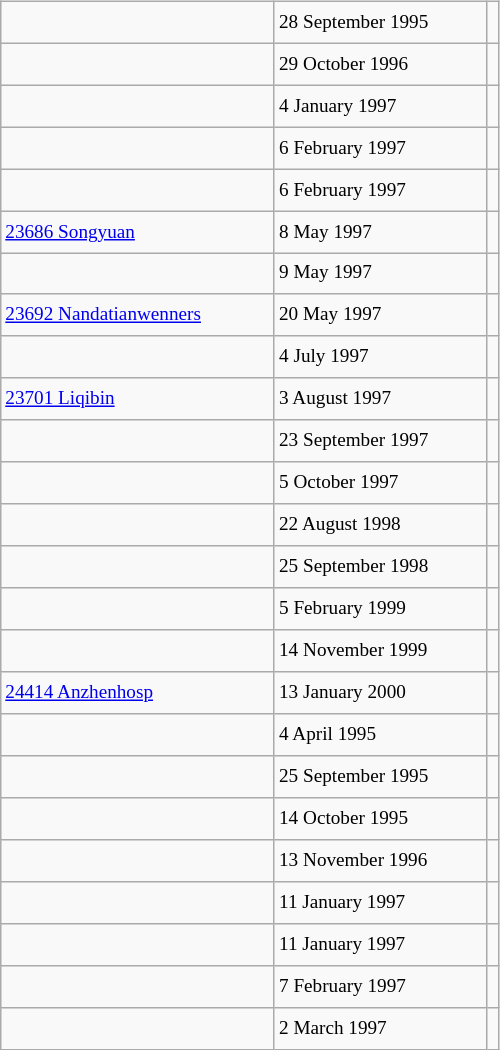<table class="wikitable" style="font-size: 80%; float: left; width: 26em; margin-right: 1em; height: 700px">
<tr>
<td></td>
<td>28 September 1995</td>
<td></td>
</tr>
<tr>
<td></td>
<td>29 October 1996</td>
<td></td>
</tr>
<tr>
<td></td>
<td>4 January 1997</td>
<td></td>
</tr>
<tr>
<td></td>
<td>6 February 1997</td>
<td></td>
</tr>
<tr>
<td></td>
<td>6 February 1997</td>
<td></td>
</tr>
<tr>
<td><a href='#'>23686 Songyuan</a></td>
<td>8 May 1997</td>
<td></td>
</tr>
<tr>
<td></td>
<td>9 May 1997</td>
<td></td>
</tr>
<tr>
<td><a href='#'>23692 Nandatianwenners</a></td>
<td>20 May 1997</td>
<td></td>
</tr>
<tr>
<td></td>
<td>4 July 1997</td>
<td></td>
</tr>
<tr>
<td><a href='#'>23701 Liqibin</a></td>
<td>3 August 1997</td>
<td></td>
</tr>
<tr>
<td></td>
<td>23 September 1997</td>
<td></td>
</tr>
<tr>
<td></td>
<td>5 October 1997</td>
<td></td>
</tr>
<tr>
<td></td>
<td>22 August 1998</td>
<td></td>
</tr>
<tr>
<td></td>
<td>25 September 1998</td>
<td></td>
</tr>
<tr>
<td></td>
<td>5 February 1999</td>
<td></td>
</tr>
<tr>
<td></td>
<td>14 November 1999</td>
<td></td>
</tr>
<tr>
<td><a href='#'>24414 Anzhenhosp</a></td>
<td>13 January 2000</td>
<td></td>
</tr>
<tr>
<td></td>
<td>4 April 1995</td>
<td></td>
</tr>
<tr>
<td></td>
<td>25 September 1995</td>
<td></td>
</tr>
<tr>
<td></td>
<td>14 October 1995</td>
<td></td>
</tr>
<tr>
<td></td>
<td>13 November 1996</td>
<td></td>
</tr>
<tr>
<td></td>
<td>11 January 1997</td>
<td></td>
</tr>
<tr>
<td></td>
<td>11 January 1997</td>
<td></td>
</tr>
<tr>
<td></td>
<td>7 February 1997</td>
<td></td>
</tr>
<tr>
<td></td>
<td>2 March 1997</td>
<td></td>
</tr>
</table>
